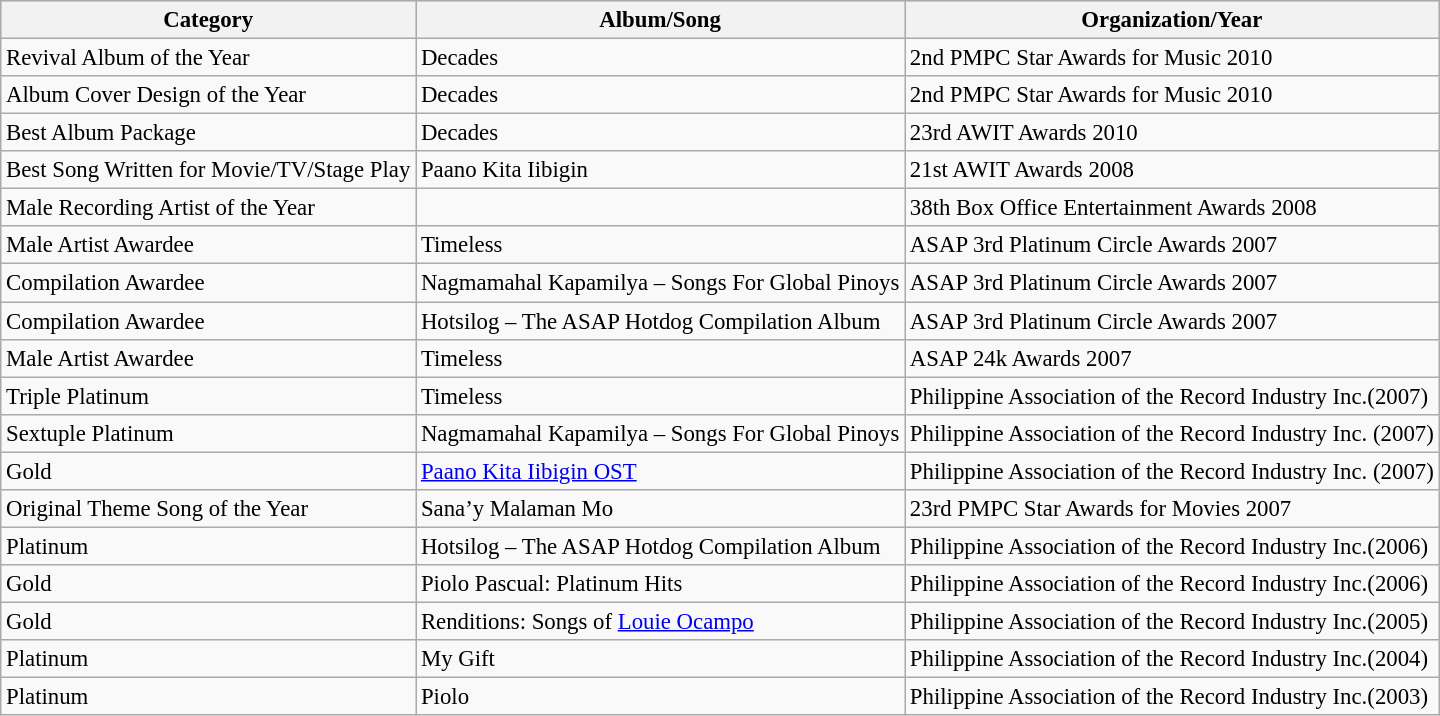<table class="wikitable" style="margin:0; font-size:95%;">
<tr style="background:#ccc;">
<th>Category</th>
<th>Album/Song</th>
<th>Organization/Year</th>
</tr>
<tr>
<td>Revival Album of the Year</td>
<td>Decades</td>
<td>2nd PMPC Star Awards for Music 2010 </td>
</tr>
<tr>
<td>Album Cover Design of the Year</td>
<td>Decades</td>
<td>2nd PMPC Star Awards for Music 2010 </td>
</tr>
<tr>
<td>Best Album Package</td>
<td>Decades</td>
<td>23rd AWIT Awards 2010 </td>
</tr>
<tr>
<td>Best Song Written for Movie/TV/Stage Play</td>
<td>Paano Kita Iibigin</td>
<td>21st AWIT Awards 2008</td>
</tr>
<tr>
<td>Male Recording Artist of the Year</td>
<td></td>
<td>38th Box Office Entertainment Awards 2008 </td>
</tr>
<tr>
<td>Male Artist Awardee</td>
<td>Timeless</td>
<td>ASAP 3rd Platinum Circle Awards 2007</td>
</tr>
<tr>
<td>Compilation Awardee</td>
<td>Nagmamahal Kapamilya – Songs For Global Pinoys</td>
<td>ASAP 3rd Platinum Circle Awards 2007</td>
</tr>
<tr>
<td>Compilation Awardee</td>
<td>Hotsilog – The ASAP Hotdog Compilation Album</td>
<td>ASAP 3rd Platinum Circle Awards 2007</td>
</tr>
<tr>
<td>Male Artist Awardee</td>
<td>Timeless</td>
<td>ASAP 24k Awards 2007</td>
</tr>
<tr>
<td>Triple Platinum</td>
<td>Timeless</td>
<td>Philippine Association of the Record Industry Inc.(2007)</td>
</tr>
<tr>
<td>Sextuple Platinum</td>
<td>Nagmamahal Kapamilya – Songs For Global Pinoys</td>
<td>Philippine Association of the Record Industry Inc. (2007)</td>
</tr>
<tr>
<td>Gold</td>
<td><a href='#'>Paano Kita Iibigin OST</a></td>
<td>Philippine Association of the Record Industry Inc. (2007)</td>
</tr>
<tr>
<td>Original Theme Song of the Year</td>
<td>Sana’y Malaman Mo</td>
<td>23rd PMPC Star Awards for Movies 2007</td>
</tr>
<tr>
<td>Platinum</td>
<td>Hotsilog – The ASAP Hotdog Compilation Album</td>
<td>Philippine Association of the Record Industry Inc.(2006)</td>
</tr>
<tr>
<td>Gold</td>
<td>Piolo Pascual: Platinum Hits</td>
<td>Philippine Association of the Record Industry Inc.(2006)</td>
</tr>
<tr>
<td>Gold</td>
<td>Renditions: Songs of <a href='#'>Louie Ocampo</a></td>
<td>Philippine Association of the Record Industry Inc.(2005)</td>
</tr>
<tr>
<td>Platinum</td>
<td>My Gift</td>
<td>Philippine Association of the Record Industry Inc.(2004)</td>
</tr>
<tr>
<td>Platinum</td>
<td>Piolo</td>
<td>Philippine Association of the Record Industry Inc.(2003)</td>
</tr>
</table>
